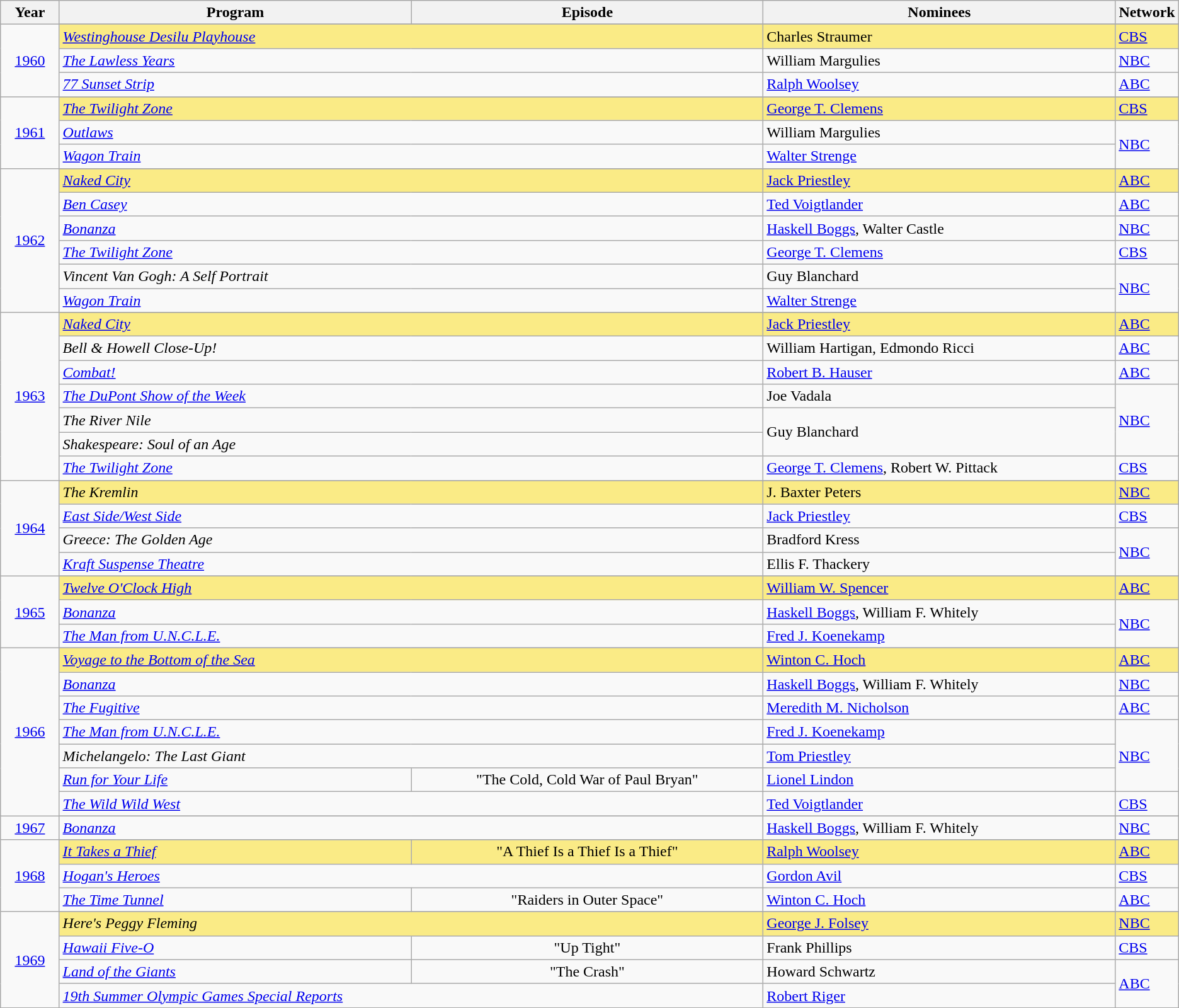<table class="wikitable">
<tr>
<th width="5%">Year</th>
<th width="30%">Program</th>
<th width="30%">Episode</th>
<th width="30%">Nominees</th>
<th width="5%">Network</th>
</tr>
<tr>
<td rowspan="4" align=center><a href='#'>1960</a><br></td>
</tr>
<tr style="background:#FAEB86;">
<td colspan=2><em><a href='#'>Westinghouse Desilu Playhouse</a></em></td>
<td>Charles Straumer</td>
<td><a href='#'>CBS</a></td>
</tr>
<tr>
<td colspan=2><em><a href='#'>The Lawless Years</a></em></td>
<td>William Margulies</td>
<td><a href='#'>NBC</a></td>
</tr>
<tr>
<td colspan=2><em><a href='#'>77 Sunset Strip</a></em></td>
<td><a href='#'>Ralph Woolsey</a></td>
<td><a href='#'>ABC</a></td>
</tr>
<tr>
<td rowspan="4" align=center><a href='#'>1961</a><br></td>
</tr>
<tr style="background:#FAEB86;">
<td colspan=2><em><a href='#'>The Twilight Zone</a></em></td>
<td><a href='#'>George T. Clemens</a></td>
<td><a href='#'>CBS</a></td>
</tr>
<tr>
<td colspan=2><em><a href='#'>Outlaws</a></em></td>
<td>William Margulies</td>
<td rowspan=2><a href='#'>NBC</a></td>
</tr>
<tr>
<td colspan=2><em><a href='#'>Wagon Train</a></em></td>
<td><a href='#'>Walter Strenge</a></td>
</tr>
<tr>
<td rowspan="7" align=center><a href='#'>1962</a><br></td>
</tr>
<tr style="background:#FAEB86;">
<td colspan=2><em><a href='#'>Naked City</a></em></td>
<td><a href='#'>Jack Priestley</a></td>
<td><a href='#'>ABC</a></td>
</tr>
<tr>
<td colspan=2><em><a href='#'>Ben Casey</a></em></td>
<td><a href='#'>Ted Voigtlander</a></td>
<td><a href='#'>ABC</a></td>
</tr>
<tr>
<td colspan=2><em><a href='#'>Bonanza</a></em></td>
<td><a href='#'>Haskell Boggs</a>, Walter Castle</td>
<td><a href='#'>NBC</a></td>
</tr>
<tr>
<td colspan=2><em><a href='#'>The Twilight Zone</a></em></td>
<td><a href='#'>George T. Clemens</a></td>
<td><a href='#'>CBS</a></td>
</tr>
<tr>
<td colspan=2><em>Vincent Van Gogh: A Self Portrait</em></td>
<td>Guy Blanchard</td>
<td rowspan=2><a href='#'>NBC</a></td>
</tr>
<tr>
<td colspan=2><em><a href='#'>Wagon Train</a></em></td>
<td><a href='#'>Walter Strenge</a></td>
</tr>
<tr>
<td rowspan="8" align=center><a href='#'>1963</a><br></td>
</tr>
<tr style="background:#FAEB86;">
<td colspan=2><em><a href='#'>Naked City</a></em></td>
<td><a href='#'>Jack Priestley</a></td>
<td><a href='#'>ABC</a></td>
</tr>
<tr>
<td colspan=2><em>Bell & Howell Close-Up!</em></td>
<td>William Hartigan, Edmondo Ricci</td>
<td><a href='#'>ABC</a></td>
</tr>
<tr>
<td colspan=2><em><a href='#'>Combat!</a></em></td>
<td><a href='#'>Robert B. Hauser</a></td>
<td><a href='#'>ABC</a></td>
</tr>
<tr>
<td colspan=2><em><a href='#'>The DuPont Show of the Week</a></em></td>
<td>Joe Vadala</td>
<td rowspan=3><a href='#'>NBC</a></td>
</tr>
<tr>
<td colspan=2><em>The River Nile</em></td>
<td rowspan=2>Guy Blanchard</td>
</tr>
<tr>
<td colspan=2><em>Shakespeare: Soul of an Age</em></td>
</tr>
<tr>
<td colspan=2><em><a href='#'>The Twilight Zone</a></em></td>
<td><a href='#'>George T. Clemens</a>, Robert W. Pittack</td>
<td><a href='#'>CBS</a></td>
</tr>
<tr>
<td rowspan="5" align=center><a href='#'>1964</a><br></td>
</tr>
<tr style="background:#FAEB86;">
<td colspan=2><em>The Kremlin</em></td>
<td>J. Baxter Peters</td>
<td><a href='#'>NBC</a></td>
</tr>
<tr>
<td colspan=2><em><a href='#'>East Side/West Side</a></em></td>
<td><a href='#'>Jack Priestley</a></td>
<td><a href='#'>CBS</a></td>
</tr>
<tr>
<td colspan=2><em>Greece: The Golden Age</em></td>
<td>Bradford Kress</td>
<td rowspan=2><a href='#'>NBC</a></td>
</tr>
<tr>
<td colspan=2><em><a href='#'>Kraft Suspense Theatre</a></em></td>
<td>Ellis F. Thackery</td>
</tr>
<tr>
<td rowspan="4" align=center><a href='#'>1965</a><br></td>
</tr>
<tr style="background:#FAEB86;">
<td colspan=2><em><a href='#'>Twelve O'Clock High</a></em></td>
<td><a href='#'>William W. Spencer</a></td>
<td><a href='#'>ABC</a></td>
</tr>
<tr>
<td colspan=2><em><a href='#'>Bonanza</a></em></td>
<td><a href='#'>Haskell Boggs</a>, William F. Whitely</td>
<td rowspan=2><a href='#'>NBC</a></td>
</tr>
<tr>
<td colspan=2><em><a href='#'>The Man from U.N.C.L.E.</a></em></td>
<td><a href='#'>Fred J. Koenekamp</a></td>
</tr>
<tr>
<td rowspan="8" align=center><a href='#'>1966</a><br></td>
</tr>
<tr style="background:#FAEB86;">
<td colspan=2><em><a href='#'>Voyage to the Bottom of the Sea</a></em></td>
<td><a href='#'>Winton C. Hoch</a></td>
<td><a href='#'>ABC</a></td>
</tr>
<tr>
<td colspan=2><em><a href='#'>Bonanza</a></em></td>
<td><a href='#'>Haskell Boggs</a>, William F. Whitely</td>
<td><a href='#'>NBC</a></td>
</tr>
<tr>
<td colspan=2><em><a href='#'>The Fugitive</a></em></td>
<td><a href='#'>Meredith M. Nicholson</a></td>
<td><a href='#'>ABC</a></td>
</tr>
<tr>
<td colspan=2><em><a href='#'>The Man from U.N.C.L.E.</a></em></td>
<td><a href='#'>Fred J. Koenekamp</a></td>
<td rowspan=3><a href='#'>NBC</a></td>
</tr>
<tr>
<td colspan=2><em>Michelangelo: The Last Giant</em></td>
<td><a href='#'>Tom Priestley</a></td>
</tr>
<tr>
<td><em><a href='#'>Run for Your Life</a></em></td>
<td align=center>"The Cold, Cold War of Paul Bryan"</td>
<td><a href='#'>Lionel Lindon</a></td>
</tr>
<tr>
<td colspan=2><em><a href='#'>The Wild Wild West</a></em></td>
<td><a href='#'>Ted Voigtlander</a></td>
<td><a href='#'>CBS</a></td>
</tr>
<tr>
<td rowspan="2" align=center><a href='#'>1967</a></td>
</tr>
<tr>
<td colspan=2><em><a href='#'>Bonanza</a></em></td>
<td><a href='#'>Haskell Boggs</a>, William F. Whitely</td>
<td><a href='#'>NBC</a></td>
</tr>
<tr>
<td rowspan="4" align=center><a href='#'>1968</a><br></td>
</tr>
<tr style="background:#FAEB86;">
<td><em><a href='#'>It Takes a Thief</a></em></td>
<td align=center>"A Thief Is a Thief Is a Thief"</td>
<td><a href='#'>Ralph Woolsey</a></td>
<td><a href='#'>ABC</a></td>
</tr>
<tr>
<td colspan=2><em><a href='#'>Hogan's Heroes</a></em></td>
<td><a href='#'>Gordon Avil</a></td>
<td><a href='#'>CBS</a></td>
</tr>
<tr>
<td><em><a href='#'>The Time Tunnel</a></em></td>
<td align=center>"Raiders in Outer Space"</td>
<td><a href='#'>Winton C. Hoch</a></td>
<td><a href='#'>ABC</a></td>
</tr>
<tr>
<td rowspan="5" align=center><a href='#'>1969</a><br></td>
</tr>
<tr style="background:#FAEB86;">
<td colspan=2><em>Here's Peggy Fleming</em></td>
<td><a href='#'>George J. Folsey</a></td>
<td><a href='#'>NBC</a></td>
</tr>
<tr>
<td><em><a href='#'>Hawaii Five-O</a></em></td>
<td align=center>"Up Tight"</td>
<td>Frank Phillips</td>
<td><a href='#'>CBS</a></td>
</tr>
<tr>
<td><em><a href='#'>Land of the Giants</a></em></td>
<td align=center>"The Crash"</td>
<td>Howard Schwartz</td>
<td rowspan=2><a href='#'>ABC</a></td>
</tr>
<tr>
<td colspan=2><em><a href='#'>19th Summer Olympic Games Special Reports</a></em></td>
<td><a href='#'>Robert Riger</a></td>
</tr>
<tr>
</tr>
</table>
